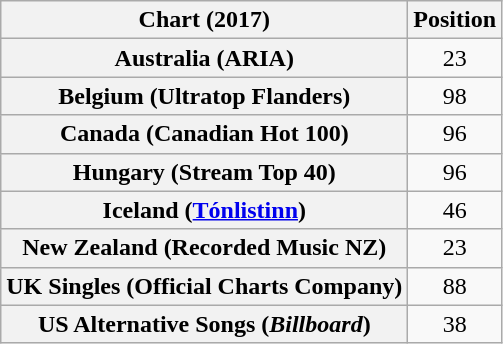<table class="wikitable sortable plainrowheaders" style="text-align:center">
<tr>
<th scope="col">Chart (2017)</th>
<th scope="col">Position</th>
</tr>
<tr>
<th scope="row">Australia (ARIA)</th>
<td>23</td>
</tr>
<tr>
<th scope="row">Belgium (Ultratop Flanders)</th>
<td>98</td>
</tr>
<tr>
<th scope="row">Canada (Canadian Hot 100)</th>
<td>96</td>
</tr>
<tr>
<th scope="row">Hungary (Stream Top 40)</th>
<td>96</td>
</tr>
<tr>
<th scope="row">Iceland (<a href='#'>Tónlistinn</a>)</th>
<td>46</td>
</tr>
<tr>
<th scope="row">New Zealand (Recorded Music NZ)</th>
<td>23</td>
</tr>
<tr>
<th scope="row">UK Singles (Official Charts Company)</th>
<td>88</td>
</tr>
<tr>
<th scope="row">US Alternative Songs (<em>Billboard</em>)</th>
<td>38</td>
</tr>
</table>
